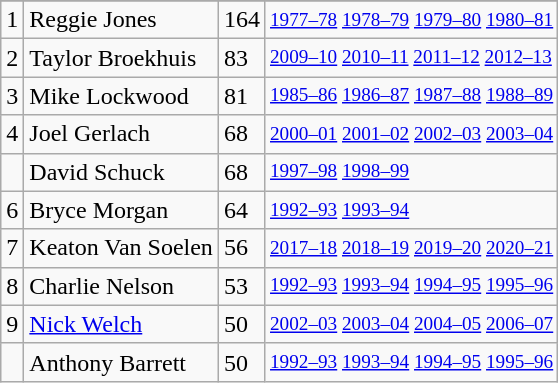<table class="wikitable">
<tr>
</tr>
<tr>
<td>1</td>
<td>Reggie Jones</td>
<td>164</td>
<td style="font-size:80%;"><a href='#'>1977–78</a> <a href='#'>1978–79</a> <a href='#'>1979–80</a> <a href='#'>1980–81</a></td>
</tr>
<tr>
<td>2</td>
<td>Taylor Broekhuis</td>
<td>83</td>
<td style="font-size:80%;"><a href='#'>2009–10</a> <a href='#'>2010–11</a> <a href='#'>2011–12</a> <a href='#'>2012–13</a></td>
</tr>
<tr>
<td>3</td>
<td>Mike Lockwood</td>
<td>81</td>
<td style="font-size:80%;"><a href='#'>1985–86</a> <a href='#'>1986–87</a> <a href='#'>1987–88</a> <a href='#'>1988–89</a></td>
</tr>
<tr>
<td>4</td>
<td>Joel Gerlach</td>
<td>68</td>
<td style="font-size:80%;"><a href='#'>2000–01</a> <a href='#'>2001–02</a> <a href='#'>2002–03</a> <a href='#'>2003–04</a></td>
</tr>
<tr>
<td></td>
<td>David Schuck</td>
<td>68</td>
<td style="font-size:80%;"><a href='#'>1997–98</a> <a href='#'>1998–99</a></td>
</tr>
<tr>
<td>6</td>
<td>Bryce Morgan</td>
<td>64</td>
<td style="font-size:80%;"><a href='#'>1992–93</a> <a href='#'>1993–94</a></td>
</tr>
<tr>
<td>7</td>
<td>Keaton Van Soelen</td>
<td>56</td>
<td style="font-size:80%;"><a href='#'>2017–18</a> <a href='#'>2018–19</a> <a href='#'>2019–20</a> <a href='#'>2020–21</a></td>
</tr>
<tr>
<td>8</td>
<td>Charlie Nelson</td>
<td>53</td>
<td style="font-size:80%;"><a href='#'>1992–93</a> <a href='#'>1993–94</a> <a href='#'>1994–95</a> <a href='#'>1995–96</a></td>
</tr>
<tr>
<td>9</td>
<td><a href='#'>Nick Welch</a></td>
<td>50</td>
<td style="font-size:80%;"><a href='#'>2002–03</a> <a href='#'>2003–04</a> <a href='#'>2004–05</a> <a href='#'>2006–07</a></td>
</tr>
<tr>
<td></td>
<td>Anthony Barrett</td>
<td>50</td>
<td style="font-size:80%;"><a href='#'>1992–93</a> <a href='#'>1993–94</a> <a href='#'>1994–95</a> <a href='#'>1995–96</a></td>
</tr>
</table>
